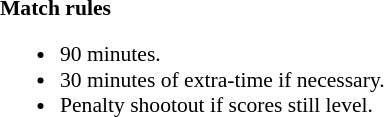<table style="width:100%; font-size:90%;">
<tr>
<td style="width:50%; vertical-align:top;"></td>
<td style="width:50%; vertical-align:top;"><br><strong>Match rules</strong><ul><li>90 minutes.</li><li>30 minutes of extra-time if necessary.</li><li>Penalty shootout if scores still level.</li></ul></td>
</tr>
</table>
